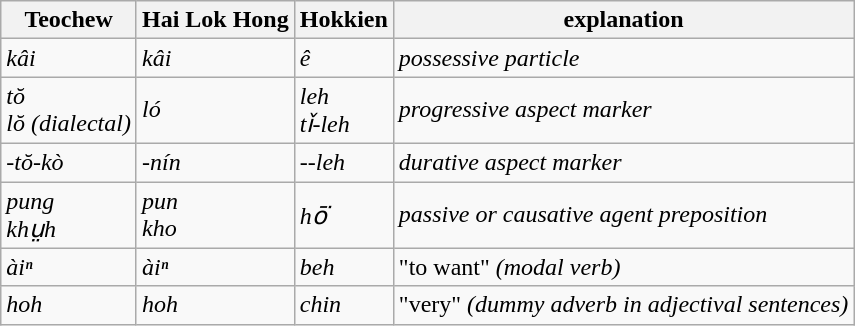<table class="wikitable">
<tr>
<th>Teochew</th>
<th>Hai Lok Hong</th>
<th>Hokkien</th>
<th>explanation</th>
</tr>
<tr>
<td> <em>kâi</em></td>
<td> <em>kâi</em></td>
<td> <em>ê</em></td>
<td><em>possessive particle</em></td>
</tr>
<tr>
<td> <em>tŏ</em><br> <em>lŏ</em> <em>(dialectal)</em></td>
<td> <em>ló</em></td>
<td> <em>leh</em><br> <em>tǐ-leh</em></td>
<td><em>progressive aspect marker</em></td>
</tr>
<tr>
<td> <em>-tŏ-kò</em></td>
<td> <em>-nín</em></td>
<td> <em>--leh</em></td>
<td><em>durative aspect marker</em></td>
</tr>
<tr>
<td> <em>pung</em><br> <em>khṳh</em></td>
<td> <em>pun</em><br> <em>kho</em></td>
<td> <em>hō͘</em></td>
<td><em>passive or causative agent preposition</em></td>
</tr>
<tr>
<td> <em>àiⁿ</em></td>
<td> <em>àiⁿ</em></td>
<td> <em>beh</em></td>
<td>"to want" <em>(modal verb)</em></td>
</tr>
<tr>
<td> <em>hoh</em></td>
<td> <em>hoh</em></td>
<td> <em>chin</em></td>
<td>"very" <em>(dummy adverb in adjectival sentences)</em></td>
</tr>
</table>
